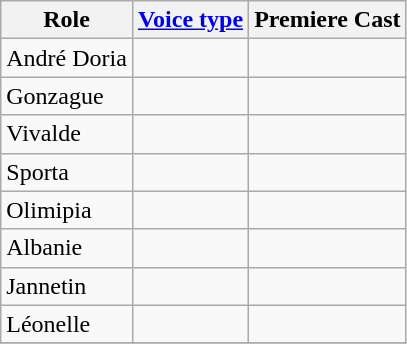<table class="wikitable">
<tr>
<th>Role</th>
<th><a href='#'>Voice type</a></th>
<th>Premiere Cast</th>
</tr>
<tr>
<td>André Doria</td>
<td></td>
<td></td>
</tr>
<tr>
<td>Gonzague</td>
<td></td>
<td></td>
</tr>
<tr>
<td>Vivalde</td>
<td></td>
<td></td>
</tr>
<tr>
<td>Sporta</td>
<td></td>
<td></td>
</tr>
<tr>
<td>Olimipia</td>
<td></td>
<td></td>
</tr>
<tr>
<td>Albanie</td>
<td></td>
<td></td>
</tr>
<tr>
<td>Jannetin</td>
<td></td>
<td></td>
</tr>
<tr>
<td>Léonelle</td>
<td></td>
<td></td>
</tr>
<tr>
</tr>
</table>
